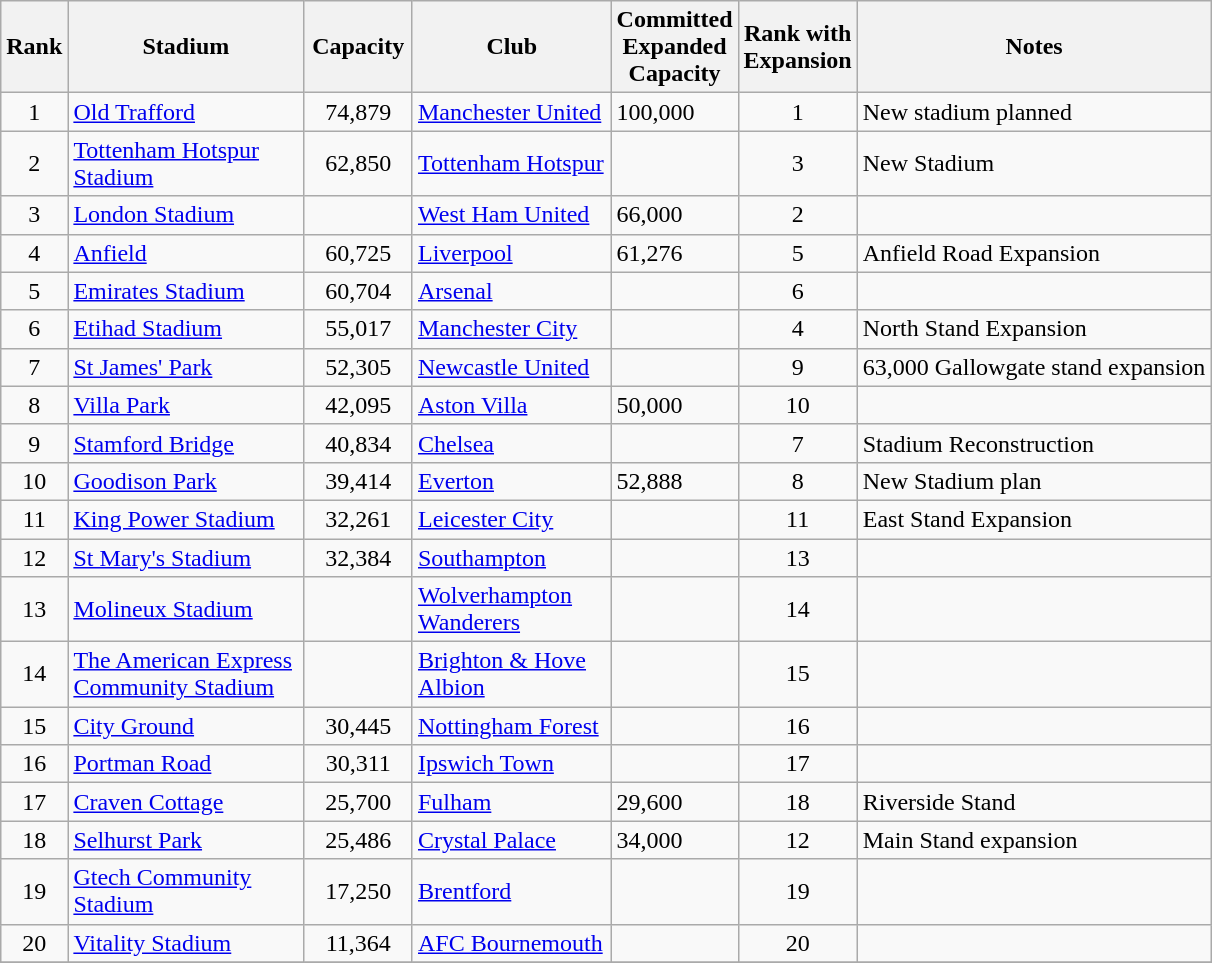<table class="wikitable sortable">
<tr>
<th width="20">Rank</th>
<th width="150">Stadium</th>
<th width="65">Capacity</th>
<th width="125">Club</th>
<th width="65">Committed Expanded Capacity</th>
<th width="20">Rank with Expansion</th>
<th>Notes</th>
</tr>
<tr>
<td style="text-align:center;">1</td>
<td><a href='#'>Old Trafford</a></td>
<td style="text-align:center;">74,879</td>
<td><a href='#'>Manchester United</a></td>
<td>100,000</td>
<td style="text-align:center;">1</td>
<td>New stadium planned</td>
</tr>
<tr>
<td style="text-align:center;">2</td>
<td><a href='#'>Tottenham Hotspur Stadium</a></td>
<td style="text-align:center;">62,850</td>
<td><a href='#'>Tottenham Hotspur</a></td>
<td></td>
<td style="text-align:center;">3</td>
<td>New Stadium</td>
</tr>
<tr>
<td style="text-align:center;">3</td>
<td><a href='#'>London Stadium</a></td>
<td style="text-align:center;"></td>
<td><a href='#'>West Ham United</a></td>
<td>66,000</td>
<td style="text-align:center;">2</td>
<td></td>
</tr>
<tr>
<td style="text-align:center;">4</td>
<td><a href='#'>Anfield</a></td>
<td style="text-align:center;">60,725</td>
<td><a href='#'>Liverpool</a></td>
<td>61,276</td>
<td style="text-align:center;">5</td>
<td>Anfield Road Expansion</td>
</tr>
<tr>
<td style="text-align:center;">5</td>
<td><a href='#'>Emirates Stadium</a></td>
<td style="text-align:center;">60,704</td>
<td><a href='#'>Arsenal</a></td>
<td></td>
<td style="text-align:center;">6</td>
<td></td>
</tr>
<tr>
<td style="text-align:center;">6</td>
<td><a href='#'>Etihad Stadium</a></td>
<td style="text-align:center;">55,017</td>
<td><a href='#'>Manchester City</a></td>
<td></td>
<td style="text-align:center;">4</td>
<td>North Stand Expansion</td>
</tr>
<tr>
<td style="text-align:center;">7</td>
<td><a href='#'>St James' Park</a></td>
<td style="text-align:center;">52,305</td>
<td><a href='#'>Newcastle United</a></td>
<td></td>
<td style="text-align:center;">9</td>
<td>63,000 Gallowgate stand expansion</td>
</tr>
<tr>
<td style="text-align:center;">8</td>
<td><a href='#'>Villa Park</a></td>
<td style="text-align:center;">42,095</td>
<td><a href='#'>Aston Villa</a></td>
<td>50,000</td>
<td style="text-align:center;">10</td>
<td></td>
</tr>
<tr>
<td style="text-align:center;">9</td>
<td><a href='#'>Stamford Bridge</a></td>
<td style="text-align:center;">40,834</td>
<td><a href='#'>Chelsea</a></td>
<td></td>
<td style="text-align:center;">7</td>
<td>Stadium Reconstruction</td>
</tr>
<tr>
<td style="text-align:center;">10</td>
<td><a href='#'>Goodison Park</a></td>
<td style="text-align:center;">39,414</td>
<td><a href='#'>Everton</a></td>
<td>52,888</td>
<td style="text-align:center;">8</td>
<td>New Stadium plan</td>
</tr>
<tr>
<td style="text-align:center;">11</td>
<td><a href='#'>King Power Stadium</a></td>
<td style="text-align:center;">32,261</td>
<td><a href='#'>Leicester City</a></td>
<td></td>
<td style="text-align:center;">11</td>
<td>East Stand Expansion</td>
</tr>
<tr>
<td style="text-align:center;">12</td>
<td><a href='#'>St Mary's Stadium</a></td>
<td style="text-align:center;">32,384</td>
<td><a href='#'>Southampton</a></td>
<td></td>
<td style="text-align:center;">13</td>
<td></td>
</tr>
<tr>
<td style="text-align:center;">13</td>
<td><a href='#'>Molineux Stadium</a></td>
<td style="text-align:center;"></td>
<td><a href='#'>Wolverhampton Wanderers</a></td>
<td></td>
<td style="text-align:center;">14</td>
<td></td>
</tr>
<tr>
<td style="text-align:center;">14</td>
<td><a href='#'>The American Express Community Stadium</a></td>
<td style="text-align:center;"></td>
<td><a href='#'>Brighton & Hove Albion</a></td>
<td></td>
<td style="text-align:center;">15</td>
<td></td>
</tr>
<tr>
<td style="text-align:center;">15</td>
<td><a href='#'>City Ground</a></td>
<td style="text-align:center;">30,445</td>
<td><a href='#'>Nottingham Forest</a></td>
<td></td>
<td style="text-align:center;">16</td>
<td></td>
</tr>
<tr>
<td style="text-align:center;">16</td>
<td><a href='#'>Portman Road</a></td>
<td style="text-align:center;">30,311</td>
<td><a href='#'>Ipswich Town</a></td>
<td></td>
<td style="text-align:center;">17</td>
<td></td>
</tr>
<tr>
<td style="text-align:center;">17</td>
<td><a href='#'>Craven Cottage</a></td>
<td style="text-align:center;">25,700</td>
<td><a href='#'>Fulham</a></td>
<td>29,600</td>
<td style="text-align:center;">18</td>
<td>Riverside Stand</td>
</tr>
<tr>
<td style="text-align:center;">18</td>
<td><a href='#'>Selhurst Park</a></td>
<td style="text-align:center;">25,486</td>
<td><a href='#'>Crystal Palace</a></td>
<td>34,000</td>
<td style="text-align:center;">12</td>
<td>Main Stand expansion</td>
</tr>
<tr>
<td style="text-align:center;">19</td>
<td><a href='#'>Gtech Community Stadium</a></td>
<td style="text-align:center;">17,250</td>
<td><a href='#'>Brentford</a></td>
<td></td>
<td style="text-align:center;">19</td>
<td></td>
</tr>
<tr>
<td style="text-align:center;">20</td>
<td><a href='#'>Vitality Stadium</a></td>
<td style="text-align:center;">11,364</td>
<td><a href='#'>AFC Bournemouth</a></td>
<td></td>
<td style="text-align:center;">20</td>
<td></td>
</tr>
<tr>
</tr>
</table>
